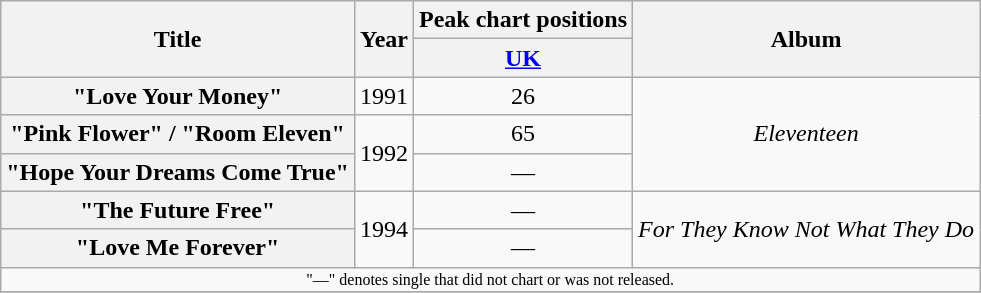<table class="wikitable plainrowheaders" style="text-align:center;">
<tr>
<th scope="col" rowspan="2">Title</th>
<th scope="col" rowspan="2">Year</th>
<th scope="col" colspan="1">Peak chart positions</th>
<th scope="col" rowspan="2">Album</th>
</tr>
<tr>
<th scope="col"><a href='#'>UK</a><br></th>
</tr>
<tr>
<th scope="row">"Love Your Money"</th>
<td>1991</td>
<td>26</td>
<td rowspan="3"><em>Eleventeen</em></td>
</tr>
<tr>
<th scope="row">"Pink Flower" / "Room Eleven"</th>
<td rowspan="2">1992</td>
<td>65</td>
</tr>
<tr>
<th scope="row">"Hope Your Dreams Come True"</th>
<td>—</td>
</tr>
<tr>
<th scope="row">"The Future Free"</th>
<td rowspan="2">1994</td>
<td>—</td>
<td rowspan="2"><em>For They Know Not What They Do</em></td>
</tr>
<tr>
<th scope="row">"Love Me Forever"</th>
<td>—</td>
</tr>
<tr>
<td colspan="14" style="font-size:8pt">"—"  denotes single that did not chart or was not released.</td>
</tr>
<tr>
</tr>
</table>
